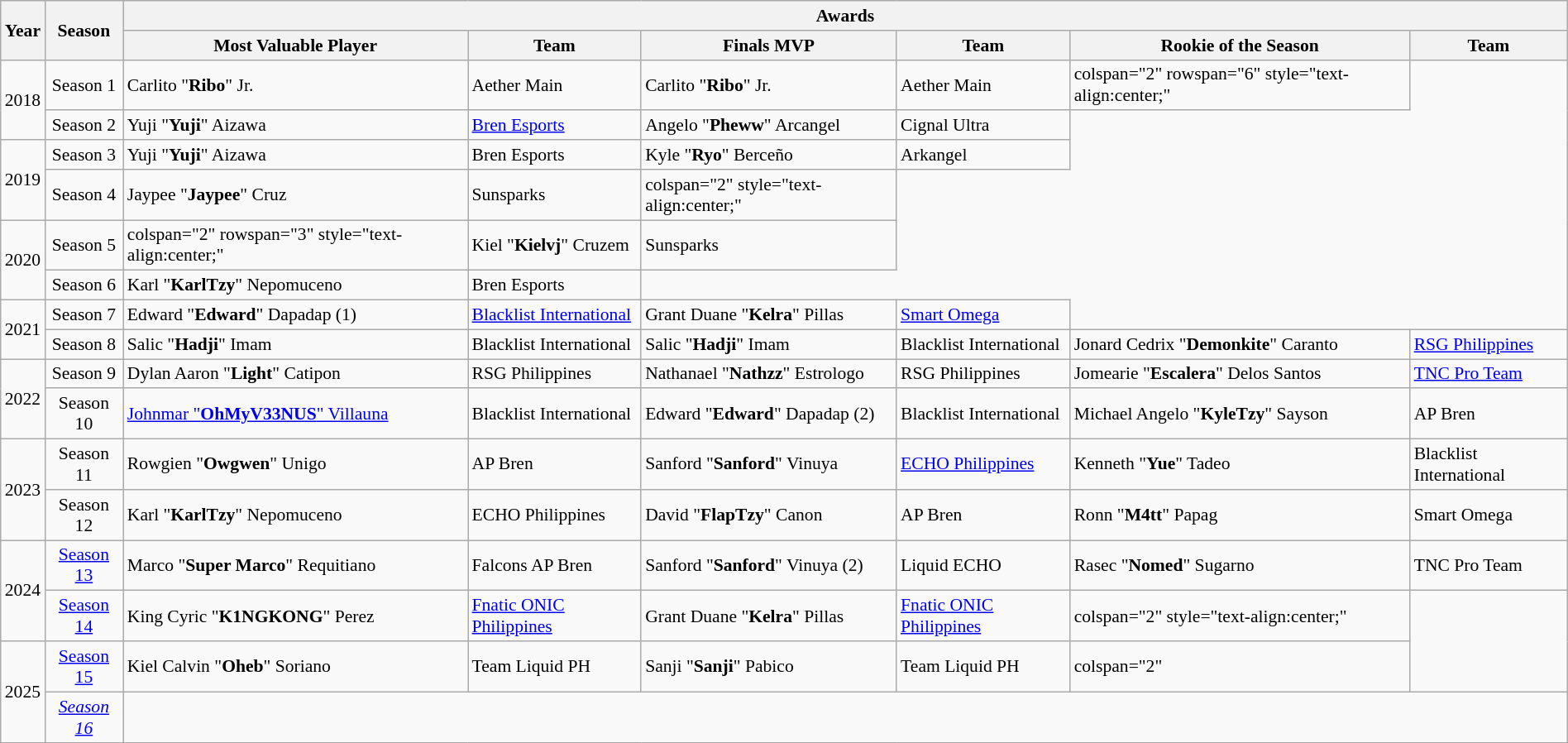<table class="wikitable mw-collapsible" style="margin-left:auto; margin-right: auto; font-size:90%;">
<tr>
<th rowspan="2">Year</th>
<th rowspan="2">Season</th>
<th colspan="6">Awards</th>
</tr>
<tr>
<th>Most Valuable Player</th>
<th>Team</th>
<th>Finals MVP</th>
<th>Team</th>
<th>Rookie of the Season</th>
<th>Team</th>
</tr>
<tr>
<td rowspan="2" style="text-align:center;">2018</td>
<td style="text-align:center;">Season 1</td>
<td>Carlito "<strong>Ribo</strong>" Jr.</td>
<td>Aether Main</td>
<td>Carlito "<strong>Ribo</strong>" Jr.</td>
<td>Aether Main</td>
<td>colspan="2" rowspan="6" style="text-align:center;" </td>
</tr>
<tr>
<td style="text-align:center;">Season 2</td>
<td>Yuji "<strong>Yuji</strong>" Aizawa</td>
<td><a href='#'>Bren Esports</a></td>
<td>Angelo "<strong>Pheww</strong>" Arcangel</td>
<td>Cignal Ultra</td>
</tr>
<tr>
<td rowspan="2" style="text-align:center;">2019</td>
<td style="text-align:center;">Season 3</td>
<td>Yuji "<strong>Yuji</strong>" Aizawa</td>
<td>Bren Esports</td>
<td>Kyle "<strong>Ryo</strong>" Berceño</td>
<td>Arkangel</td>
</tr>
<tr>
<td style="text-align:center;">Season 4</td>
<td>Jaypee "<strong>Jaypee</strong>" Cruz</td>
<td>Sunsparks</td>
<td>colspan="2" style="text-align:center;" </td>
</tr>
<tr>
<td rowspan="2">2020</td>
<td style="text-align:center;">Season 5</td>
<td>colspan="2" rowspan="3" style="text-align:center;" </td>
<td>Kiel "<strong>Kielvj</strong>" Cruzem</td>
<td>Sunsparks</td>
</tr>
<tr>
<td style="text-align:center;">Season 6</td>
<td>Karl "<strong>KarlTzy</strong>" Nepomuceno</td>
<td>Bren Esports</td>
</tr>
<tr>
<td rowspan="2">2021</td>
<td style="text-align:center;">Season 7</td>
<td>Edward "<strong>Edward</strong>" Dapadap (1)</td>
<td><a href='#'>Blacklist International</a></td>
<td>Grant Duane "<strong>Kelra</strong>" Pillas</td>
<td><a href='#'>Smart Omega</a></td>
</tr>
<tr>
<td style="text-align:center;">Season 8</td>
<td>Salic "<strong>Hadji</strong>" Imam</td>
<td>Blacklist International</td>
<td>Salic "<strong>Hadji</strong>" Imam</td>
<td>Blacklist International</td>
<td>Jonard Cedrix "<strong>Demonkite</strong>" Caranto</td>
<td><a href='#'>RSG Philippines</a></td>
</tr>
<tr>
<td rowspan="2">2022</td>
<td style="text-align:center;">Season 9</td>
<td>Dylan Aaron "<strong>Light</strong>" Catipon</td>
<td>RSG Philippines</td>
<td>Nathanael "<strong>Nathzz</strong>" Estrologo</td>
<td>RSG Philippines</td>
<td>Jomearie "<strong>Escalera</strong>" Delos Santos</td>
<td><a href='#'>TNC Pro Team</a></td>
</tr>
<tr>
<td style="text-align:center;">Season 10</td>
<td><a href='#'>Johnmar "<strong>OhMyV33NUS</strong>" Villauna</a></td>
<td>Blacklist International</td>
<td>Edward "<strong>Edward</strong>" Dapadap (2)</td>
<td>Blacklist International</td>
<td>Michael Angelo "<strong>KyleTzy</strong>" Sayson</td>
<td>AP Bren</td>
</tr>
<tr>
<td rowspan="2">2023</td>
<td style="text-align:center;">Season 11</td>
<td>Rowgien "<strong>Owgwen</strong>" Unigo</td>
<td>AP Bren</td>
<td>Sanford "<strong>Sanford</strong>" Vinuya</td>
<td><a href='#'>ECHO Philippines</a></td>
<td>Kenneth "<strong>Yue</strong>" Tadeo</td>
<td>Blacklist International</td>
</tr>
<tr>
<td style="text-align:center;">Season 12</td>
<td>Karl "<strong>KarlTzy</strong>" Nepomuceno</td>
<td>ECHO Philippines</td>
<td>David "<strong>FlapTzy</strong>" Canon</td>
<td>AP Bren</td>
<td>Ronn "<strong>M4tt</strong>" Papag</td>
<td>Smart Omega</td>
</tr>
<tr>
<td rowspan="2">2024</td>
<td style="text-align:center;"><a href='#'>Season 13</a></td>
<td>Marco "<strong>Super Marco</strong>" Requitiano</td>
<td>Falcons AP Bren</td>
<td>Sanford "<strong>Sanford</strong>" Vinuya (2)</td>
<td>Liquid ECHO</td>
<td>Rasec "<strong>Nomed</strong>" Sugarno</td>
<td>TNC Pro Team</td>
</tr>
<tr>
<td style="text-align:center;"><a href='#'>Season 14</a></td>
<td>King Cyric "<strong>K1NGKONG</strong>" Perez</td>
<td><a href='#'>Fnatic ONIC Philippines</a></td>
<td>Grant Duane "<strong>Kelra</strong>" Pillas</td>
<td><a href='#'>Fnatic ONIC Philippines</a></td>
<td>colspan="2" style="text-align:center;"</td>
</tr>
<tr>
<td rowspan="2">2025</td>
<td style="text-align:center;"><a href='#'>Season 15</a></td>
<td>Kiel Calvin "<strong>Oheb</strong>" Soriano</td>
<td>Team Liquid PH</td>
<td>Sanji "<strong>Sanji</strong>" Pabico</td>
<td>Team Liquid PH</td>
<td>colspan="2" </td>
</tr>
<tr>
<td style="text-align:center;"><a href='#'><em>Season 16</em></a></td>
<td colspan="6"></td>
</tr>
</table>
